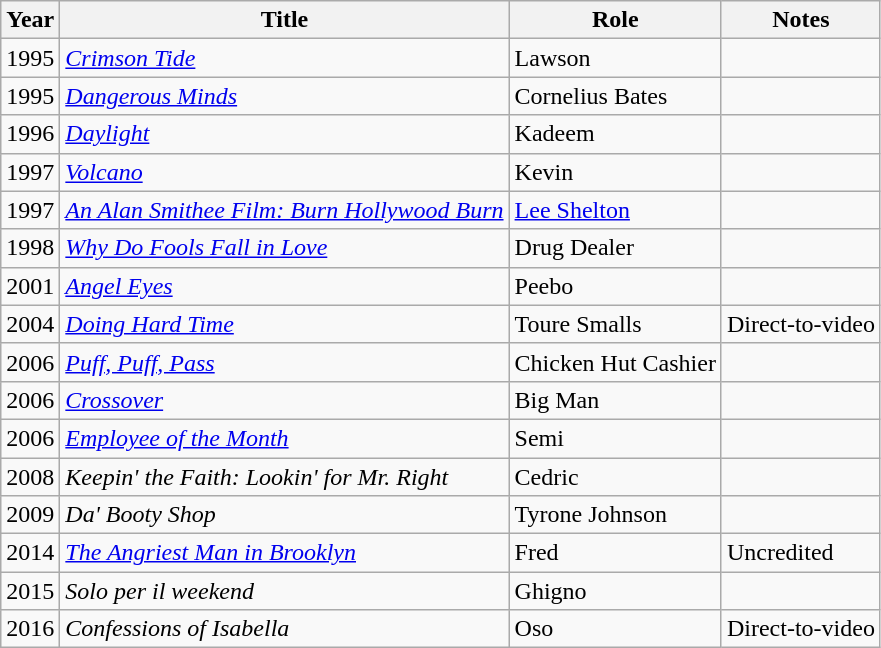<table class="wikitable sortable">
<tr>
<th>Year</th>
<th>Title</th>
<th>Role</th>
<th>Notes</th>
</tr>
<tr>
<td>1995</td>
<td><a href='#'><em>Crimson Tide</em></a></td>
<td>Lawson</td>
<td></td>
</tr>
<tr>
<td>1995</td>
<td><em><a href='#'>Dangerous Minds</a></em></td>
<td>Cornelius Bates</td>
<td></td>
</tr>
<tr>
<td>1996</td>
<td><a href='#'><em>Daylight</em></a></td>
<td>Kadeem</td>
<td></td>
</tr>
<tr>
<td>1997</td>
<td><a href='#'><em>Volcano</em></a></td>
<td>Kevin</td>
<td></td>
</tr>
<tr>
<td>1997</td>
<td><em><a href='#'>An Alan Smithee Film: Burn Hollywood Burn</a></em></td>
<td><a href='#'>Lee Shelton</a></td>
<td></td>
</tr>
<tr>
<td>1998</td>
<td><a href='#'><em>Why Do Fools Fall in Love</em></a></td>
<td>Drug Dealer</td>
<td></td>
</tr>
<tr>
<td>2001</td>
<td><a href='#'><em>Angel Eyes</em></a></td>
<td>Peebo</td>
<td></td>
</tr>
<tr>
<td>2004</td>
<td><em><a href='#'>Doing Hard Time</a></em></td>
<td>Toure Smalls</td>
<td>Direct-to-video</td>
</tr>
<tr>
<td>2006</td>
<td><em><a href='#'>Puff, Puff, Pass</a></em></td>
<td>Chicken Hut Cashier</td>
<td></td>
</tr>
<tr>
<td>2006</td>
<td><a href='#'><em>Crossover</em></a></td>
<td>Big Man</td>
<td></td>
</tr>
<tr>
<td>2006</td>
<td><a href='#'><em>Employee of the Month</em></a></td>
<td>Semi</td>
<td></td>
</tr>
<tr>
<td>2008</td>
<td><em>Keepin' the Faith: Lookin' for Mr. Right</em></td>
<td>Cedric</td>
<td></td>
</tr>
<tr>
<td>2009</td>
<td><em>Da' Booty Shop</em></td>
<td>Tyrone Johnson</td>
<td></td>
</tr>
<tr>
<td>2014</td>
<td><em><a href='#'>The Angriest Man in Brooklyn</a></em></td>
<td>Fred</td>
<td>Uncredited</td>
</tr>
<tr>
<td>2015</td>
<td><em>Solo per il weekend</em></td>
<td>Ghigno</td>
<td></td>
</tr>
<tr>
<td>2016</td>
<td><em>Confessions of Isabella</em></td>
<td>Oso</td>
<td>Direct-to-video</td>
</tr>
</table>
